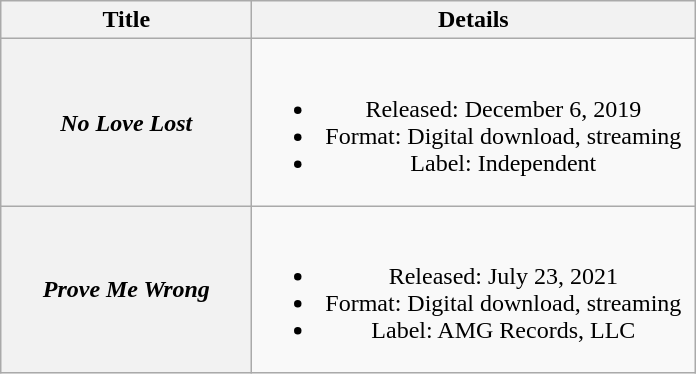<table class="wikitable plainrowheaders" style="text-align:center;">
<tr>
<th scope="col" style="width:10em;">Title</th>
<th scope="col" style="width:18em;">Details</th>
</tr>
<tr>
<th scope="row"><em>No Love Lost</em></th>
<td><br><ul><li>Released: December 6, 2019</li><li>Format: Digital download, streaming</li><li>Label: Independent</li></ul></td>
</tr>
<tr>
<th scope="row"><em>Prove Me Wrong</em></th>
<td><br><ul><li>Released: July 23, 2021</li><li>Format: Digital download, streaming</li><li>Label: AMG Records, LLC</li></ul></td>
</tr>
</table>
